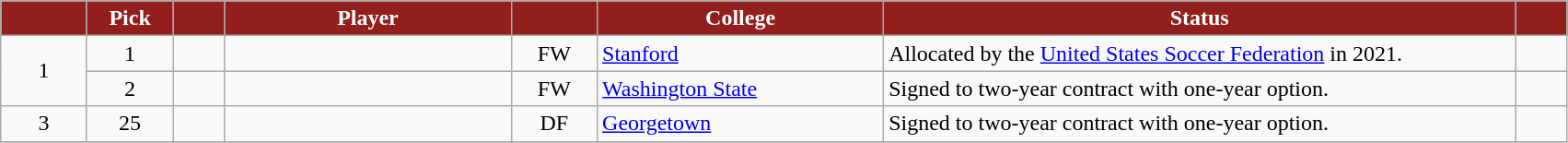<table class="wikitable sortable" style="text-align:left;">
<tr>
<th style="background:#921f1c; color:#fff; width:55px;"></th>
<th style="background:#921f1c; color:#fff; width:55px;">Pick</th>
<th style="background:#921f1c; color:#fff; width:30px;"></th>
<th style="background:#921f1c; color:#fff; width:200px;">Player</th>
<th style="background:#921f1c; color:#fff; width:55px;"></th>
<th style="background:#921f1c; color:#fff; width:200px;">College</th>
<th style="background:#921f1c; color:#fff; width:450px;">Status</th>
<th style="background:#921f1c; color:#fff; width:30px;"></th>
</tr>
<tr>
<td rowspan="2" align="center">1</td>
<td align="center">1</td>
<td></td>
<td></td>
<td align="center">FW</td>
<td><a href='#'>Stanford</a></td>
<td>Allocated by the <a href='#'>United States Soccer Federation</a> in 2021.</td>
<td></td>
</tr>
<tr>
<td align="center">2</td>
<td></td>
<td></td>
<td align="center">FW</td>
<td><a href='#'>Washington State</a></td>
<td>Signed to two-year contract with one-year option.</td>
<td></td>
</tr>
<tr>
<td align="center">3</td>
<td align="center">25</td>
<td></td>
<td></td>
<td align="center">DF</td>
<td><a href='#'>Georgetown</a></td>
<td>Signed to two-year contract with one-year option.</td>
<td></td>
</tr>
<tr>
</tr>
</table>
